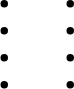<table>
<tr>
<td><br><ul><li></li><li></li><li></li><li></li></ul></td>
<td><br><ul><li></li><li></li><li></li><li></li></ul></td>
</tr>
</table>
